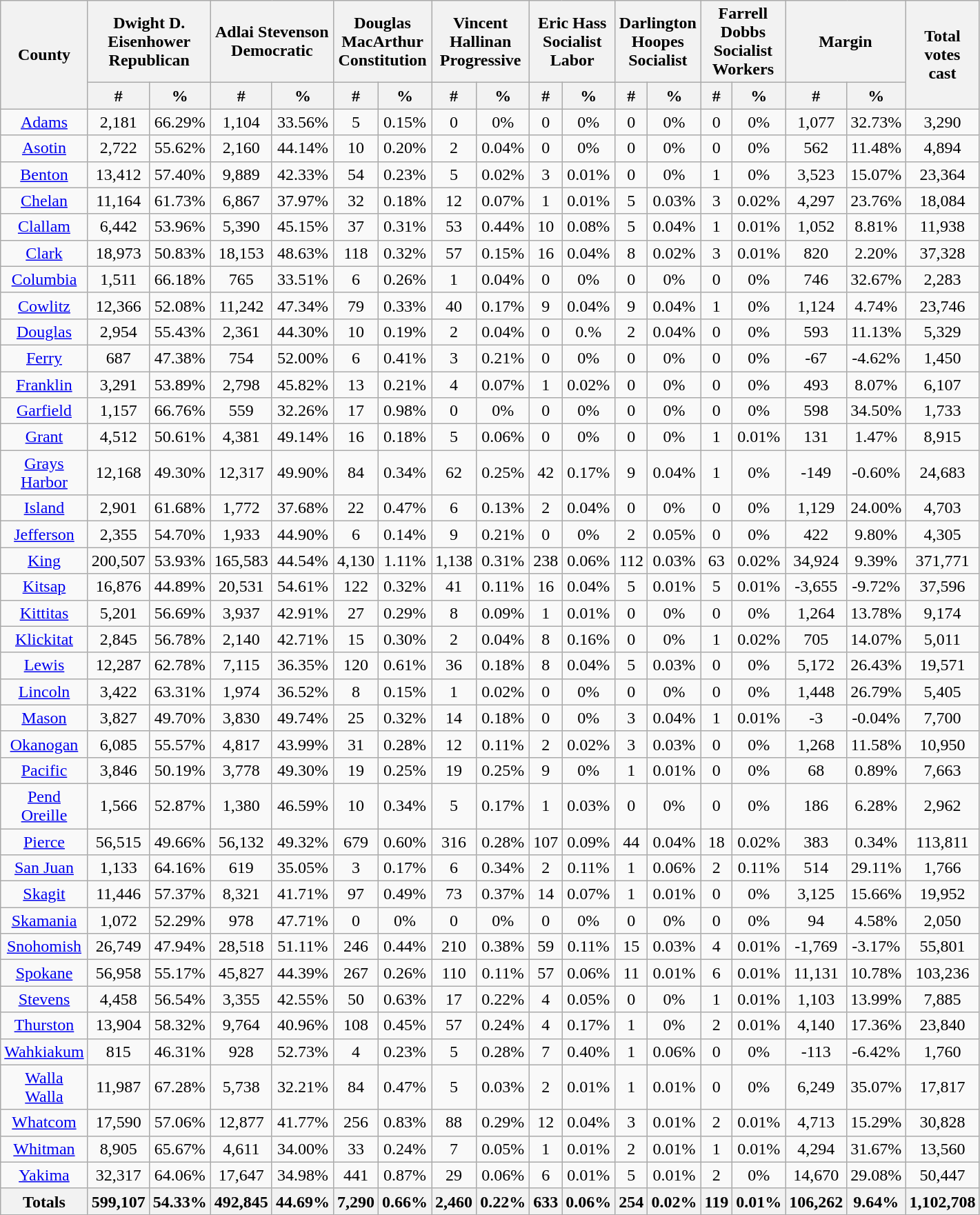<table width="60%"  class="wikitable sortable" style="text-align:center">
<tr>
<th style="text-align:center;" rowspan="2">County</th>
<th style="text-align:center;" colspan="2">Dwight D. Eisenhower<br>Republican</th>
<th style="text-align:center;" colspan="2">Adlai Stevenson<br>Democratic</th>
<th style="text-align:center;" colspan="2">Douglas MacArthur<br>Constitution</th>
<th style="text-align:center;" colspan="2">Vincent Hallinan<br>Progressive</th>
<th style="text-align:center;" colspan="2">Eric Hass<br> Socialist Labor</th>
<th style="text-align:center;" colspan="2">Darlington Hoopes<br>Socialist</th>
<th style="text-align:center;" colspan="2">Farrell Dobbs<br>Socialist Workers</th>
<th style="text-align:center;" colspan="2">Margin</th>
<th style="text-align:center;" rowspan="2">Total votes cast</th>
</tr>
<tr>
<th style="text-align:center;" data-sort-type="number">#</th>
<th style="text-align:center;" data-sort-type="number">%</th>
<th style="text-align:center;" data-sort-type="number">#</th>
<th style="text-align:center;" data-sort-type="number">%</th>
<th style="text-align:center;" data-sort-type="number">#</th>
<th style="text-align:center;" data-sort-type="number">%</th>
<th style="text-align:center;" data-sort-type="number">#</th>
<th style="text-align:center;" data-sort-type="number">%</th>
<th style="text-align:center;" data-sort-type="number">#</th>
<th style="text-align:center;" data-sort-type="number">%</th>
<th style="text-align:center;" data-sort-type="number">#</th>
<th style="text-align:center;" data-sort-type="number">%</th>
<th style="text-align:center;" data-sort-type="number">#</th>
<th style="text-align:center;" data-sort-type="number">%</th>
<th style="text-align:center;" data-sort-type="number">#</th>
<th style="text-align:center;" data-sort-type="number">%</th>
</tr>
<tr style="text-align:center;">
<td><a href='#'>Adams</a></td>
<td>2,181</td>
<td>66.29%</td>
<td>1,104</td>
<td>33.56%</td>
<td>5</td>
<td>0.15%</td>
<td>0</td>
<td>0%</td>
<td>0</td>
<td>0%</td>
<td>0</td>
<td>0%</td>
<td>0</td>
<td>0%</td>
<td>1,077</td>
<td>32.73%</td>
<td>3,290</td>
</tr>
<tr style="text-align:center;">
<td><a href='#'>Asotin</a></td>
<td>2,722</td>
<td>55.62%</td>
<td>2,160</td>
<td>44.14%</td>
<td>10</td>
<td>0.20%</td>
<td>2</td>
<td>0.04%</td>
<td>0</td>
<td>0%</td>
<td>0</td>
<td>0%</td>
<td>0</td>
<td>0%</td>
<td>562</td>
<td>11.48%</td>
<td>4,894</td>
</tr>
<tr style="text-align:center;">
<td><a href='#'>Benton</a></td>
<td>13,412</td>
<td>57.40%</td>
<td>9,889</td>
<td>42.33%</td>
<td>54</td>
<td>0.23%</td>
<td>5</td>
<td>0.02%</td>
<td>3</td>
<td>0.01%</td>
<td>0</td>
<td>0%</td>
<td>1</td>
<td>0%</td>
<td>3,523</td>
<td>15.07%</td>
<td>23,364</td>
</tr>
<tr style="text-align:center;">
<td><a href='#'>Chelan</a></td>
<td>11,164</td>
<td>61.73%</td>
<td>6,867</td>
<td>37.97%</td>
<td>32</td>
<td>0.18%</td>
<td>12</td>
<td>0.07%</td>
<td>1</td>
<td>0.01%</td>
<td>5</td>
<td>0.03%</td>
<td>3</td>
<td>0.02%</td>
<td>4,297</td>
<td>23.76%</td>
<td>18,084</td>
</tr>
<tr style="text-align:center;">
<td><a href='#'>Clallam</a></td>
<td>6,442</td>
<td>53.96%</td>
<td>5,390</td>
<td>45.15%</td>
<td>37</td>
<td>0.31%</td>
<td>53</td>
<td>0.44%</td>
<td>10</td>
<td>0.08%</td>
<td>5</td>
<td>0.04%</td>
<td>1</td>
<td>0.01%</td>
<td>1,052</td>
<td>8.81%</td>
<td>11,938</td>
</tr>
<tr style="text-align:center;">
<td><a href='#'>Clark</a></td>
<td>18,973</td>
<td>50.83%</td>
<td>18,153</td>
<td>48.63%</td>
<td>118</td>
<td>0.32%</td>
<td>57</td>
<td>0.15%</td>
<td>16</td>
<td>0.04%</td>
<td>8</td>
<td>0.02%</td>
<td>3</td>
<td>0.01%</td>
<td>820</td>
<td>2.20%</td>
<td>37,328</td>
</tr>
<tr style="text-align:center;">
<td><a href='#'>Columbia</a></td>
<td>1,511</td>
<td>66.18%</td>
<td>765</td>
<td>33.51%</td>
<td>6</td>
<td>0.26%</td>
<td>1</td>
<td>0.04%</td>
<td>0</td>
<td>0%</td>
<td>0</td>
<td>0%</td>
<td>0</td>
<td>0%</td>
<td>746</td>
<td>32.67%</td>
<td>2,283</td>
</tr>
<tr style="text-align:center;">
<td><a href='#'>Cowlitz</a></td>
<td>12,366</td>
<td>52.08%</td>
<td>11,242</td>
<td>47.34%</td>
<td>79</td>
<td>0.33%</td>
<td>40</td>
<td>0.17%</td>
<td>9</td>
<td>0.04%</td>
<td>9</td>
<td>0.04%</td>
<td>1</td>
<td>0%</td>
<td>1,124</td>
<td>4.74%</td>
<td>23,746</td>
</tr>
<tr style="text-align:center;">
<td><a href='#'>Douglas</a></td>
<td>2,954</td>
<td>55.43%</td>
<td>2,361</td>
<td>44.30%</td>
<td>10</td>
<td>0.19%</td>
<td>2</td>
<td>0.04%</td>
<td>0</td>
<td>0.%</td>
<td>2</td>
<td>0.04%</td>
<td>0</td>
<td>0%</td>
<td>593</td>
<td>11.13%</td>
<td>5,329</td>
</tr>
<tr style="text-align:center;">
<td><a href='#'>Ferry</a></td>
<td>687</td>
<td>47.38%</td>
<td>754</td>
<td>52.00%</td>
<td>6</td>
<td>0.41%</td>
<td>3</td>
<td>0.21%</td>
<td>0</td>
<td>0%</td>
<td>0</td>
<td>0%</td>
<td>0</td>
<td>0%</td>
<td>-67</td>
<td>-4.62%</td>
<td>1,450</td>
</tr>
<tr style="text-align:center;">
<td><a href='#'>Franklin</a></td>
<td>3,291</td>
<td>53.89%</td>
<td>2,798</td>
<td>45.82%</td>
<td>13</td>
<td>0.21%</td>
<td>4</td>
<td>0.07%</td>
<td>1</td>
<td>0.02%</td>
<td>0</td>
<td>0%</td>
<td>0</td>
<td>0%</td>
<td>493</td>
<td>8.07%</td>
<td>6,107</td>
</tr>
<tr style="text-align:center;">
<td><a href='#'>Garfield</a></td>
<td>1,157</td>
<td>66.76%</td>
<td>559</td>
<td>32.26%</td>
<td>17</td>
<td>0.98%</td>
<td>0</td>
<td>0%</td>
<td>0</td>
<td>0%</td>
<td>0</td>
<td>0%</td>
<td>0</td>
<td>0%</td>
<td>598</td>
<td>34.50%</td>
<td>1,733</td>
</tr>
<tr style="text-align:center;">
<td><a href='#'>Grant</a></td>
<td>4,512</td>
<td>50.61%</td>
<td>4,381</td>
<td>49.14%</td>
<td>16</td>
<td>0.18%</td>
<td>5</td>
<td>0.06%</td>
<td>0</td>
<td>0%</td>
<td>0</td>
<td>0%</td>
<td>1</td>
<td>0.01%</td>
<td>131</td>
<td>1.47%</td>
<td>8,915</td>
</tr>
<tr style="text-align:center;">
<td><a href='#'>Grays Harbor</a></td>
<td>12,168</td>
<td>49.30%</td>
<td>12,317</td>
<td>49.90%</td>
<td>84</td>
<td>0.34%</td>
<td>62</td>
<td>0.25%</td>
<td>42</td>
<td>0.17%</td>
<td>9</td>
<td>0.04%</td>
<td>1</td>
<td>0%</td>
<td>-149</td>
<td>-0.60%</td>
<td>24,683</td>
</tr>
<tr style="text-align:center;">
<td><a href='#'>Island</a></td>
<td>2,901</td>
<td>61.68%</td>
<td>1,772</td>
<td>37.68%</td>
<td>22</td>
<td>0.47%</td>
<td>6</td>
<td>0.13%</td>
<td>2</td>
<td>0.04%</td>
<td>0</td>
<td>0%</td>
<td>0</td>
<td>0%</td>
<td>1,129</td>
<td>24.00%</td>
<td>4,703</td>
</tr>
<tr style="text-align:center;">
<td><a href='#'>Jefferson</a></td>
<td>2,355</td>
<td>54.70%</td>
<td>1,933</td>
<td>44.90%</td>
<td>6</td>
<td>0.14%</td>
<td>9</td>
<td>0.21%</td>
<td>0</td>
<td>0%</td>
<td>2</td>
<td>0.05%</td>
<td>0</td>
<td>0%</td>
<td>422</td>
<td>9.80%</td>
<td>4,305</td>
</tr>
<tr style="text-align:center;">
<td><a href='#'>King</a></td>
<td>200,507</td>
<td>53.93%</td>
<td>165,583</td>
<td>44.54%</td>
<td>4,130</td>
<td>1.11%</td>
<td>1,138</td>
<td>0.31%</td>
<td>238</td>
<td>0.06%</td>
<td>112</td>
<td>0.03%</td>
<td>63</td>
<td>0.02%</td>
<td>34,924</td>
<td>9.39%</td>
<td>371,771</td>
</tr>
<tr style="text-align:center;">
<td><a href='#'>Kitsap</a></td>
<td>16,876</td>
<td>44.89%</td>
<td>20,531</td>
<td>54.61%</td>
<td>122</td>
<td>0.32%</td>
<td>41</td>
<td>0.11%</td>
<td>16</td>
<td>0.04%</td>
<td>5</td>
<td>0.01%</td>
<td>5</td>
<td>0.01%</td>
<td>-3,655</td>
<td>-9.72%</td>
<td>37,596</td>
</tr>
<tr style="text-align:center;">
<td><a href='#'>Kittitas</a></td>
<td>5,201</td>
<td>56.69%</td>
<td>3,937</td>
<td>42.91%</td>
<td>27</td>
<td>0.29%</td>
<td>8</td>
<td>0.09%</td>
<td>1</td>
<td>0.01%</td>
<td>0</td>
<td>0%</td>
<td>0</td>
<td>0%</td>
<td>1,264</td>
<td>13.78%</td>
<td>9,174</td>
</tr>
<tr style="text-align:center;">
<td><a href='#'>Klickitat</a></td>
<td>2,845</td>
<td>56.78%</td>
<td>2,140</td>
<td>42.71%</td>
<td>15</td>
<td>0.30%</td>
<td>2</td>
<td>0.04%</td>
<td>8</td>
<td>0.16%</td>
<td>0</td>
<td>0%</td>
<td>1</td>
<td>0.02%</td>
<td>705</td>
<td>14.07%</td>
<td>5,011</td>
</tr>
<tr style="text-align:center;">
<td><a href='#'>Lewis</a></td>
<td>12,287</td>
<td>62.78%</td>
<td>7,115</td>
<td>36.35%</td>
<td>120</td>
<td>0.61%</td>
<td>36</td>
<td>0.18%</td>
<td>8</td>
<td>0.04%</td>
<td>5</td>
<td>0.03%</td>
<td>0</td>
<td>0%</td>
<td>5,172</td>
<td>26.43%</td>
<td>19,571</td>
</tr>
<tr style="text-align:center;">
<td><a href='#'>Lincoln</a></td>
<td>3,422</td>
<td>63.31%</td>
<td>1,974</td>
<td>36.52%</td>
<td>8</td>
<td>0.15%</td>
<td>1</td>
<td>0.02%</td>
<td>0</td>
<td>0%</td>
<td>0</td>
<td>0%</td>
<td>0</td>
<td>0%</td>
<td>1,448</td>
<td>26.79%</td>
<td>5,405</td>
</tr>
<tr style="text-align:center;">
<td><a href='#'>Mason</a></td>
<td>3,827</td>
<td>49.70%</td>
<td>3,830</td>
<td>49.74%</td>
<td>25</td>
<td>0.32%</td>
<td>14</td>
<td>0.18%</td>
<td>0</td>
<td>0%</td>
<td>3</td>
<td>0.04%</td>
<td>1</td>
<td>0.01%</td>
<td>-3</td>
<td>-0.04%</td>
<td>7,700</td>
</tr>
<tr style="text-align:center;">
<td><a href='#'>Okanogan</a></td>
<td>6,085</td>
<td>55.57%</td>
<td>4,817</td>
<td>43.99%</td>
<td>31</td>
<td>0.28%</td>
<td>12</td>
<td>0.11%</td>
<td>2</td>
<td>0.02%</td>
<td>3</td>
<td>0.03%</td>
<td>0</td>
<td>0%</td>
<td>1,268</td>
<td>11.58%</td>
<td>10,950</td>
</tr>
<tr style="text-align:center;">
<td><a href='#'>Pacific</a></td>
<td>3,846</td>
<td>50.19%</td>
<td>3,778</td>
<td>49.30%</td>
<td>19</td>
<td>0.25%</td>
<td>19</td>
<td>0.25%</td>
<td>9</td>
<td>0%</td>
<td>1</td>
<td>0.01%</td>
<td>0</td>
<td>0%</td>
<td>68</td>
<td>0.89%</td>
<td>7,663</td>
</tr>
<tr style="text-align:center;">
<td><a href='#'>Pend Oreille</a></td>
<td>1,566</td>
<td>52.87%</td>
<td>1,380</td>
<td>46.59%</td>
<td>10</td>
<td>0.34%</td>
<td>5</td>
<td>0.17%</td>
<td>1</td>
<td>0.03%</td>
<td>0</td>
<td>0%</td>
<td>0</td>
<td>0%</td>
<td>186</td>
<td>6.28%</td>
<td>2,962</td>
</tr>
<tr style="text-align:center;">
<td><a href='#'>Pierce</a></td>
<td>56,515</td>
<td>49.66%</td>
<td>56,132</td>
<td>49.32%</td>
<td>679</td>
<td>0.60%</td>
<td>316</td>
<td>0.28%</td>
<td>107</td>
<td>0.09%</td>
<td>44</td>
<td>0.04%</td>
<td>18</td>
<td>0.02%</td>
<td>383</td>
<td>0.34%</td>
<td>113,811</td>
</tr>
<tr style="text-align:center;">
<td><a href='#'>San Juan</a></td>
<td>1,133</td>
<td>64.16%</td>
<td>619</td>
<td>35.05%</td>
<td>3</td>
<td>0.17%</td>
<td>6</td>
<td>0.34%</td>
<td>2</td>
<td>0.11%</td>
<td>1</td>
<td>0.06%</td>
<td>2</td>
<td>0.11%</td>
<td>514</td>
<td>29.11%</td>
<td>1,766</td>
</tr>
<tr style="text-align:center;">
<td><a href='#'>Skagit</a></td>
<td>11,446</td>
<td>57.37%</td>
<td>8,321</td>
<td>41.71%</td>
<td>97</td>
<td>0.49%</td>
<td>73</td>
<td>0.37%</td>
<td>14</td>
<td>0.07%</td>
<td>1</td>
<td>0.01%</td>
<td>0</td>
<td>0%</td>
<td>3,125</td>
<td>15.66%</td>
<td>19,952</td>
</tr>
<tr style="text-align:center;">
<td><a href='#'>Skamania</a></td>
<td>1,072</td>
<td>52.29%</td>
<td>978</td>
<td>47.71%</td>
<td>0</td>
<td>0%</td>
<td>0</td>
<td>0%</td>
<td>0</td>
<td>0%</td>
<td>0</td>
<td>0%</td>
<td>0</td>
<td>0%</td>
<td>94</td>
<td>4.58%</td>
<td>2,050</td>
</tr>
<tr style="text-align:center;">
<td><a href='#'>Snohomish</a></td>
<td>26,749</td>
<td>47.94%</td>
<td>28,518</td>
<td>51.11%</td>
<td>246</td>
<td>0.44%</td>
<td>210</td>
<td>0.38%</td>
<td>59</td>
<td>0.11%</td>
<td>15</td>
<td>0.03%</td>
<td>4</td>
<td>0.01%</td>
<td>-1,769</td>
<td>-3.17%</td>
<td>55,801</td>
</tr>
<tr style="text-align:center;">
<td><a href='#'>Spokane</a></td>
<td>56,958</td>
<td>55.17%</td>
<td>45,827</td>
<td>44.39%</td>
<td>267</td>
<td>0.26%</td>
<td>110</td>
<td>0.11%</td>
<td>57</td>
<td>0.06%</td>
<td>11</td>
<td>0.01%</td>
<td>6</td>
<td>0.01%</td>
<td>11,131</td>
<td>10.78%</td>
<td>103,236</td>
</tr>
<tr style="text-align:center;">
<td><a href='#'>Stevens</a></td>
<td>4,458</td>
<td>56.54%</td>
<td>3,355</td>
<td>42.55%</td>
<td>50</td>
<td>0.63%</td>
<td>17</td>
<td>0.22%</td>
<td>4</td>
<td>0.05%</td>
<td>0</td>
<td>0%</td>
<td>1</td>
<td>0.01%</td>
<td>1,103</td>
<td>13.99%</td>
<td>7,885</td>
</tr>
<tr style="text-align:center;">
<td><a href='#'>Thurston</a></td>
<td>13,904</td>
<td>58.32%</td>
<td>9,764</td>
<td>40.96%</td>
<td>108</td>
<td>0.45%</td>
<td>57</td>
<td>0.24%</td>
<td>4</td>
<td>0.17%</td>
<td>1</td>
<td>0%</td>
<td>2</td>
<td>0.01%</td>
<td>4,140</td>
<td>17.36%</td>
<td>23,840</td>
</tr>
<tr style="text-align:center;">
<td><a href='#'>Wahkiakum</a></td>
<td>815</td>
<td>46.31%</td>
<td>928</td>
<td>52.73%</td>
<td>4</td>
<td>0.23%</td>
<td>5</td>
<td>0.28%</td>
<td>7</td>
<td>0.40%</td>
<td>1</td>
<td>0.06%</td>
<td>0</td>
<td>0%</td>
<td>-113</td>
<td>-6.42%</td>
<td>1,760</td>
</tr>
<tr style="text-align:center;">
<td><a href='#'>Walla Walla</a></td>
<td>11,987</td>
<td>67.28%</td>
<td>5,738</td>
<td>32.21%</td>
<td>84</td>
<td>0.47%</td>
<td>5</td>
<td>0.03%</td>
<td>2</td>
<td>0.01%</td>
<td>1</td>
<td>0.01%</td>
<td>0</td>
<td>0%</td>
<td>6,249</td>
<td>35.07%</td>
<td>17,817</td>
</tr>
<tr style="text-align:center;">
<td><a href='#'>Whatcom</a></td>
<td>17,590</td>
<td>57.06%</td>
<td>12,877</td>
<td>41.77%</td>
<td>256</td>
<td>0.83%</td>
<td>88</td>
<td>0.29%</td>
<td>12</td>
<td>0.04%</td>
<td>3</td>
<td>0.01%</td>
<td>2</td>
<td>0.01%</td>
<td>4,713</td>
<td>15.29%</td>
<td>30,828</td>
</tr>
<tr style="text-align:center;">
<td><a href='#'>Whitman</a></td>
<td>8,905</td>
<td>65.67%</td>
<td>4,611</td>
<td>34.00%</td>
<td>33</td>
<td>0.24%</td>
<td>7</td>
<td>0.05%</td>
<td>1</td>
<td>0.01%</td>
<td>2</td>
<td>0.01%</td>
<td>1</td>
<td>0.01%</td>
<td>4,294</td>
<td>31.67%</td>
<td>13,560</td>
</tr>
<tr style="text-align:center;">
<td><a href='#'>Yakima</a></td>
<td>32,317</td>
<td>64.06%</td>
<td>17,647</td>
<td>34.98%</td>
<td>441</td>
<td>0.87%</td>
<td>29</td>
<td>0.06%</td>
<td>6</td>
<td>0.01%</td>
<td>5</td>
<td>0.01%</td>
<td>2</td>
<td>0%</td>
<td>14,670</td>
<td>29.08%</td>
<td>50,447</td>
</tr>
<tr style="text-align:center;">
<th>Totals</th>
<th>599,107</th>
<th>54.33%</th>
<th>492,845</th>
<th>44.69%</th>
<th>7,290</th>
<th>0.66%</th>
<th>2,460</th>
<th>0.22%</th>
<th>633</th>
<th>0.06%</th>
<th>254</th>
<th>0.02%</th>
<th>119</th>
<th>0.01%</th>
<th>106,262</th>
<th>9.64%</th>
<th>1,102,708</th>
</tr>
</table>
